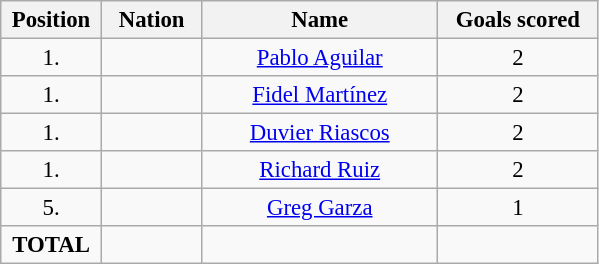<table class="wikitable" style="font-size: 95%; text-align: center;">
<tr>
<th width=60>Position</th>
<th width=60>Nation</th>
<th width=150>Name</th>
<th width=100>Goals scored</th>
</tr>
<tr>
<td>1.</td>
<td></td>
<td><a href='#'>Pablo Aguilar</a></td>
<td>2</td>
</tr>
<tr>
<td>1.</td>
<td></td>
<td><a href='#'>Fidel Martínez</a></td>
<td>2</td>
</tr>
<tr>
<td>1.</td>
<td></td>
<td><a href='#'>Duvier Riascos</a></td>
<td>2</td>
</tr>
<tr>
<td>1.</td>
<td></td>
<td><a href='#'>Richard Ruiz</a></td>
<td>2</td>
</tr>
<tr>
<td>5.</td>
<td></td>
<td><a href='#'>Greg Garza</a></td>
<td>1</td>
</tr>
<tr>
<td><strong>TOTAL</strong></td>
<td></td>
<td></td>
<td></td>
</tr>
</table>
